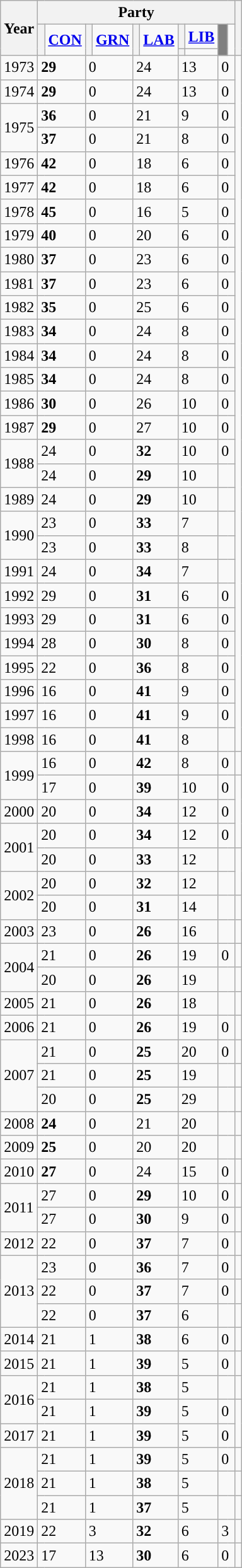<table class="wikitable">
<tr>
<th rowspan=3>Year</th>
<th colspan=10>Party</th>
<th rowspan=3></th>
</tr>
<tr>
<th rowspan=2 style="background-color: "></th>
<td align="center" rowspan=2><a href='#'><strong>CON</strong></a></td>
<th rowspan=2 style="background-color: "></th>
<td align="center" rowspan=2><a href='#'><strong>GRN</strong></a></td>
<th rowspan=2 style="background-color: "></th>
<td align="center" rowspan=2><a href='#'><strong>LAB</strong></a></td>
<th style="background-color: "></th>
<td align="center"><a href='#'><strong>LIB</strong></a></td>
<th rowspan=2 style="background-color: grey; width: 3px;"></th>
<td align="center" rowspan=2></td>
</tr>
<tr>
<th style="background-color: "></th>
<td align="center"><a href='#'></a></td>
</tr>
<tr>
<td>1973</td>
<td colspan=2><strong>29</strong></td>
<td colspan=2>0</td>
<td colspan=2>24</td>
<td colspan=2>13</td>
<td colspan=2>0</td>
<td align="center" rowspan=29></td>
</tr>
<tr>
<td>1974</td>
<td colspan=2><strong>29</strong></td>
<td colspan=2>0</td>
<td colspan=2>24</td>
<td colspan=2>13</td>
<td colspan=2>0</td>
</tr>
<tr>
<td rowspan=2>1975</td>
<td colspan=2><strong>36</strong></td>
<td colspan=2>0</td>
<td colspan=2>21</td>
<td colspan=2>9</td>
<td colspan=2>0</td>
</tr>
<tr>
<td colspan=2><strong>37</strong></td>
<td colspan=2>0</td>
<td colspan=2>21</td>
<td colspan=2>8</td>
<td colspan=2>0</td>
</tr>
<tr>
<td>1976</td>
<td colspan=2><strong>42</strong></td>
<td colspan=2>0</td>
<td colspan=2>18</td>
<td colspan=2>6</td>
<td colspan=2>0</td>
</tr>
<tr>
<td>1977</td>
<td colspan=2><strong>42</strong></td>
<td colspan=2>0</td>
<td colspan=2>18</td>
<td colspan=2>6</td>
<td colspan=2>0</td>
</tr>
<tr>
<td>1978</td>
<td colspan=2><strong>45</strong></td>
<td colspan=2>0</td>
<td colspan=2>16</td>
<td colspan=2>5</td>
<td colspan=2>0</td>
</tr>
<tr>
<td>1979</td>
<td colspan=2><strong>40</strong></td>
<td colspan=2>0</td>
<td colspan=2>20</td>
<td colspan=2>6</td>
<td colspan=2>0</td>
</tr>
<tr>
<td>1980</td>
<td colspan=2><strong>37</strong></td>
<td colspan=2>0</td>
<td colspan=2>23</td>
<td colspan=2>6</td>
<td colspan=2>0</td>
</tr>
<tr>
<td>1981</td>
<td colspan=2><strong>37</strong></td>
<td colspan=2>0</td>
<td colspan=2>23</td>
<td colspan=2>6</td>
<td colspan=2>0</td>
</tr>
<tr>
<td>1982</td>
<td colspan=2><strong>35</strong></td>
<td colspan=2>0</td>
<td colspan=2>25</td>
<td colspan=2>6</td>
<td colspan=2>0</td>
</tr>
<tr>
<td>1983</td>
<td colspan=2><strong>34</strong></td>
<td colspan=2>0</td>
<td colspan=2>24</td>
<td colspan=2>8</td>
<td colspan=2>0</td>
</tr>
<tr>
<td>1984</td>
<td colspan=2><strong>34</strong></td>
<td colspan=2>0</td>
<td colspan=2>24</td>
<td colspan=2>8</td>
<td colspan=2>0</td>
</tr>
<tr>
<td>1985</td>
<td colspan=2><strong>34</strong></td>
<td colspan=2>0</td>
<td colspan=2>24</td>
<td colspan=2>8</td>
<td colspan=2>0</td>
</tr>
<tr>
<td>1986</td>
<td colspan=2><strong>30</strong></td>
<td colspan=2>0</td>
<td colspan=2>26</td>
<td colspan=2>10</td>
<td colspan=2>0</td>
</tr>
<tr>
<td>1987</td>
<td colspan=2><strong>29</strong></td>
<td colspan=2>0</td>
<td colspan=2>27</td>
<td colspan=2>10</td>
<td colspan=2>0</td>
</tr>
<tr>
<td rowspan=2>1988</td>
<td colspan=2>24</td>
<td colspan=2>0</td>
<td colspan=2><strong>32</strong></td>
<td colspan=2>10</td>
<td colspan=2>0</td>
</tr>
<tr>
<td colspan=2>24</td>
<td colspan=2>0</td>
<td colspan=2><strong>29</strong></td>
<td colspan=2>10</td>
<td colspan=2></td>
</tr>
<tr>
<td>1989</td>
<td colspan=2>24</td>
<td colspan=2>0</td>
<td colspan=2><strong>29</strong></td>
<td colspan=2>10</td>
<td colspan=2></td>
</tr>
<tr>
<td rowspan=2>1990</td>
<td colspan=2>23</td>
<td colspan=2>0</td>
<td colspan=2><strong>33</strong></td>
<td colspan=2>7</td>
<td colspan=2></td>
</tr>
<tr>
<td colspan=2>23</td>
<td colspan=2>0</td>
<td colspan=2><strong>33</strong></td>
<td colspan=2>8</td>
<td colspan=2></td>
</tr>
<tr>
<td>1991</td>
<td colspan=2>24</td>
<td colspan=2>0</td>
<td colspan=2><strong>34</strong></td>
<td colspan=2>7</td>
<td colspan=2></td>
</tr>
<tr>
<td>1992</td>
<td colspan=2>29</td>
<td colspan=2>0</td>
<td colspan=2><strong>31</strong></td>
<td colspan=2>6</td>
<td colspan=2>0</td>
</tr>
<tr>
<td>1993</td>
<td colspan=2>29</td>
<td colspan=2>0</td>
<td colspan=2><strong>31</strong></td>
<td colspan=2>6</td>
<td colspan=2>0</td>
</tr>
<tr>
<td>1994</td>
<td colspan=2>28</td>
<td colspan=2>0</td>
<td colspan=2><strong>30</strong></td>
<td colspan=2>8</td>
<td colspan=2>0</td>
</tr>
<tr>
<td>1995</td>
<td colspan=2>22</td>
<td colspan=2>0</td>
<td colspan=2><strong>36</strong></td>
<td colspan=2>8</td>
<td colspan=2>0</td>
</tr>
<tr>
<td>1996</td>
<td colspan=2>16</td>
<td colspan=2>0</td>
<td colspan=2><strong>41</strong></td>
<td colspan=2>9</td>
<td colspan=2>0</td>
</tr>
<tr>
<td>1997</td>
<td colspan=2>16</td>
<td colspan=2>0</td>
<td colspan=2><strong>41</strong></td>
<td colspan=2>9</td>
<td colspan=2>0</td>
</tr>
<tr>
<td>1998</td>
<td colspan=2>16</td>
<td colspan=2>0</td>
<td colspan=2><strong>41</strong></td>
<td colspan=2>8</td>
<td colspan=2></td>
</tr>
<tr>
<td rowspan=2>1999</td>
<td colspan=2>16</td>
<td colspan=2>0</td>
<td colspan=2><strong>42</strong></td>
<td colspan=2>8</td>
<td colspan=2>0</td>
<td align="center"></td>
</tr>
<tr>
<td colspan=2>17</td>
<td colspan=2>0</td>
<td colspan=2><strong>39</strong></td>
<td colspan=2>10</td>
<td colspan=2>0</td>
<td align =" center"rowspan=3></td>
</tr>
<tr>
<td>2000</td>
<td colspan=2>20</td>
<td colspan=2>0</td>
<td colspan=2><strong>34</strong></td>
<td colspan=2>12</td>
<td colspan=2>0</td>
</tr>
<tr>
<td rowspan=2>2001</td>
<td colspan=2>20</td>
<td colspan=2>0</td>
<td colspan=2><strong>34</strong></td>
<td colspan=2>12</td>
<td colspan=2>0</td>
</tr>
<tr>
<td colspan=2>20</td>
<td colspan=2>0</td>
<td colspan=2><strong>33</strong></td>
<td colspan=2>12</td>
<td colspan=2></td>
<td align="center" rowspan=2></td>
</tr>
<tr>
<td rowspan=2>2002</td>
<td colspan=2>20</td>
<td colspan=2>0</td>
<td colspan=2><strong>32</strong></td>
<td colspan=2>12</td>
<td colspan=2></td>
</tr>
<tr>
<td colspan=2>20</td>
<td colspan=2>0</td>
<td colspan=2><strong>31</strong></td>
<td colspan=2>14</td>
<td colspan=2></td>
<td align="center"></td>
</tr>
<tr>
<td>2003</td>
<td colspan=2>23</td>
<td colspan=2>0</td>
<td colspan=2><strong>26</strong></td>
<td colspan=2>16</td>
<td colspan=2></td>
<td align="center"></td>
</tr>
<tr>
<td rowspan=2>2004</td>
<td colspan=2>21</td>
<td colspan=2>0</td>
<td colspan=2><strong>26</strong></td>
<td colspan=2>19</td>
<td colspan=2>0</td>
<td align="center"></td>
</tr>
<tr>
<td colspan=2>20</td>
<td colspan=2>0</td>
<td colspan=2><strong>26</strong></td>
<td colspan=2>19</td>
<td colspan=2></td>
<td align="center"></td>
</tr>
<tr>
<td>2005</td>
<td colspan=2>21</td>
<td colspan=2>0</td>
<td colspan=2><strong>26</strong></td>
<td colspan=2>18</td>
<td colspan=2></td>
<td align="center"></td>
</tr>
<tr>
<td>2006</td>
<td colspan=2>21</td>
<td colspan=2>0</td>
<td colspan=2><strong>26</strong></td>
<td colspan=2>19</td>
<td colspan=2>0</td>
<td align="center"></td>
</tr>
<tr>
<td rowspan=3>2007</td>
<td colspan=2>21</td>
<td colspan=2>0</td>
<td colspan=2><strong>25</strong></td>
<td colspan=2>20</td>
<td colspan=2>0</td>
<td align="center"></td>
</tr>
<tr>
<td colspan=2>21</td>
<td colspan=2>0</td>
<td colspan=2><strong>25</strong></td>
<td colspan=2>19</td>
<td colspan=2></td>
<td align="center"></td>
</tr>
<tr>
<td colspan=2>20</td>
<td colspan=2>0</td>
<td colspan=2><strong>25</strong></td>
<td colspan=2>29</td>
<td colspan=2></td>
<td align="center"></td>
</tr>
<tr>
<td>2008</td>
<td colspan=2><strong>24</strong></td>
<td colspan=2>0</td>
<td colspan=2>21</td>
<td colspan=2>20</td>
<td colspan=2></td>
<td align="center"></td>
</tr>
<tr>
<td>2009</td>
<td colspan=2><strong>25</strong></td>
<td colspan=2>0</td>
<td colspan=2>20</td>
<td colspan=2>20</td>
<td colspan=2></td>
<td align="center"></td>
</tr>
<tr>
<td>2010</td>
<td colspan=2><strong>27</strong></td>
<td colspan=2>0</td>
<td colspan=2>24</td>
<td colspan=2>15</td>
<td colspan=2>0</td>
<td align="center"></td>
</tr>
<tr>
<td rowspan=2>2011</td>
<td colspan=2>27</td>
<td colspan=2>0</td>
<td colspan=2><strong>29</strong></td>
<td colspan=2>10</td>
<td colspan=2>0</td>
<td align="center"></td>
</tr>
<tr>
<td colspan=2>27</td>
<td colspan=2>0</td>
<td colspan=2><strong>30</strong></td>
<td colspan=2>9</td>
<td colspan=2>0</td>
<td align="center"></td>
</tr>
<tr>
<td>2012</td>
<td colspan=2>22</td>
<td colspan=2>0</td>
<td colspan=2><strong>37</strong></td>
<td colspan=2>7</td>
<td colspan=2>0</td>
<td align="center"></td>
</tr>
<tr>
<td rowspan=3>2013</td>
<td colspan=2>23</td>
<td colspan=2>0</td>
<td colspan=2><strong>36</strong></td>
<td colspan=2>7</td>
<td colspan=2>0</td>
<td align="center"></td>
</tr>
<tr>
<td colspan=2>22</td>
<td colspan=2>0</td>
<td colspan=2><strong>37</strong></td>
<td colspan=2>7</td>
<td colspan=2>0</td>
<td align="center"></td>
</tr>
<tr>
<td colspan=2>22</td>
<td colspan=2>0</td>
<td colspan=2><strong>37</strong></td>
<td colspan=2>6</td>
<td colspan=2></td>
<td align="center"></td>
</tr>
<tr>
<td>2014</td>
<td colspan=2>21</td>
<td colspan=2>1</td>
<td colspan=2><strong>38</strong></td>
<td colspan=2>6</td>
<td colspan=2>0</td>
<td align="center"></td>
</tr>
<tr>
<td>2015</td>
<td colspan=2>21</td>
<td colspan=2>1</td>
<td colspan=2><strong>39</strong></td>
<td colspan=2>5</td>
<td colspan=2>0</td>
<td align="center"></td>
</tr>
<tr>
<td rowspan=2>2016</td>
<td colspan=2>21</td>
<td colspan=2>1</td>
<td colspan=2><strong>38</strong></td>
<td colspan=2>5</td>
<td colspan=2></td>
<td align="center"></td>
</tr>
<tr>
<td colspan=2>21</td>
<td colspan=2>1</td>
<td colspan=2><strong>39</strong></td>
<td colspan=2>5</td>
<td colspan=2>0</td>
<td align="center" rowspan=2></td>
</tr>
<tr>
<td>2017</td>
<td colspan=2>21</td>
<td colspan=2>1</td>
<td colspan=2><strong>39</strong></td>
<td colspan=2>5</td>
<td colspan=2>0</td>
</tr>
<tr>
<td rowspan=3>2018</td>
<td colspan=2>21</td>
<td colspan=2>1</td>
<td colspan=2><strong>39</strong></td>
<td colspan=2>5</td>
<td colspan=2>0</td>
<td align="center"></td>
</tr>
<tr>
<td colspan=2>21</td>
<td colspan=2>1</td>
<td colspan=2><strong>38</strong></td>
<td colspan=2>5</td>
<td colspan=2></td>
<td align="center"></td>
</tr>
<tr>
<td colspan=2>21</td>
<td colspan=2>1</td>
<td colspan=2><strong>37</strong></td>
<td colspan=2>5</td>
<td colspan=2></td>
<td align="center"></td>
</tr>
<tr>
<td>2019</td>
<td colspan=2>22</td>
<td colspan=2>3</td>
<td colspan=2><strong>32</strong></td>
<td colspan=2>6</td>
<td colspan=2>3</td>
<td align="center"></td>
</tr>
<tr>
<td>2023</td>
<td colspan=2>17</td>
<td colspan=2>13</td>
<td colspan=2><strong>30</strong></td>
<td colspan=2>6</td>
<td colspan=2>0</td>
<td align="center"></td>
</tr>
</table>
